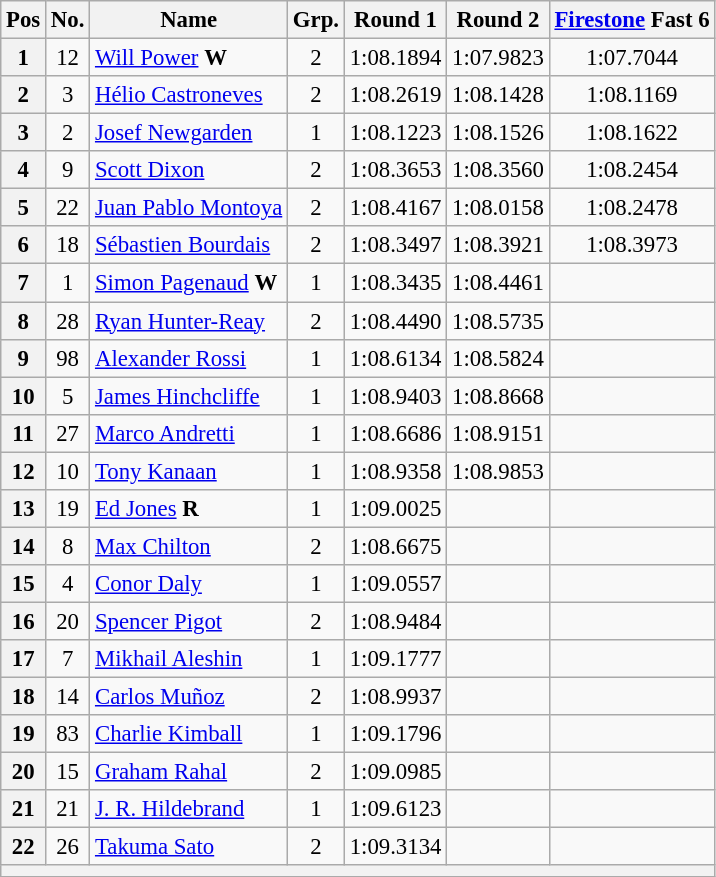<table class="wikitable sortable" style="text-align:center; font-size: 95%;">
<tr>
<th>Pos</th>
<th>No.</th>
<th>Name</th>
<th>Grp.</th>
<th>Round 1</th>
<th>Round 2</th>
<th><a href='#'>Firestone</a> Fast 6</th>
</tr>
<tr>
<th scope="row">1</th>
<td>12</td>
<td align="left"> <a href='#'>Will Power</a> <strong><span>W</span></strong></td>
<td>2</td>
<td>1:08.1894</td>
<td>1:07.9823</td>
<td>1:07.7044</td>
</tr>
<tr>
<th scope="row">2</th>
<td>3</td>
<td align="left"> <a href='#'>Hélio Castroneves</a></td>
<td>2</td>
<td>1:08.2619</td>
<td>1:08.1428</td>
<td>1:08.1169</td>
</tr>
<tr>
<th scope="row">3</th>
<td>2</td>
<td align="left"> <a href='#'>Josef Newgarden</a></td>
<td>1</td>
<td>1:08.1223</td>
<td>1:08.1526</td>
<td>1:08.1622</td>
</tr>
<tr>
<th scope="row">4</th>
<td>9</td>
<td align="left"> <a href='#'>Scott Dixon</a></td>
<td>2</td>
<td>1:08.3653</td>
<td>1:08.3560</td>
<td>1:08.2454</td>
</tr>
<tr>
<th scope="row">5</th>
<td>22</td>
<td align="left"> <a href='#'>Juan Pablo Montoya</a></td>
<td>2</td>
<td>1:08.4167</td>
<td>1:08.0158</td>
<td>1:08.2478</td>
</tr>
<tr>
<th scope="row">6</th>
<td>18</td>
<td align="left"> <a href='#'>Sébastien Bourdais</a></td>
<td>2</td>
<td>1:08.3497</td>
<td>1:08.3921</td>
<td>1:08.3973</td>
</tr>
<tr>
<th scope="row">7</th>
<td>1</td>
<td align="left"> <a href='#'>Simon Pagenaud</a> <strong><span>W</span></strong></td>
<td>1</td>
<td>1:08.3435</td>
<td>1:08.4461</td>
<td></td>
</tr>
<tr>
<th scope="row">8</th>
<td>28</td>
<td align="left"> <a href='#'>Ryan Hunter-Reay</a></td>
<td>2</td>
<td>1:08.4490</td>
<td>1:08.5735</td>
<td></td>
</tr>
<tr>
<th scope="row">9</th>
<td>98</td>
<td align="left"> <a href='#'>Alexander Rossi</a></td>
<td>1</td>
<td>1:08.6134</td>
<td>1:08.5824</td>
<td></td>
</tr>
<tr>
<th scope="row">10</th>
<td>5</td>
<td align="left"> <a href='#'>James Hinchcliffe</a></td>
<td>1</td>
<td>1:08.9403</td>
<td>1:08.8668</td>
<td></td>
</tr>
<tr>
<th scope="row">11</th>
<td>27</td>
<td align="left"> <a href='#'>Marco Andretti</a></td>
<td>1</td>
<td>1:08.6686</td>
<td>1:08.9151</td>
<td></td>
</tr>
<tr>
<th scope="row">12</th>
<td>10</td>
<td align="left"> <a href='#'>Tony Kanaan</a></td>
<td>1</td>
<td>1:08.9358</td>
<td>1:08.9853</td>
<td></td>
</tr>
<tr>
<th scope="row">13</th>
<td>19</td>
<td align="left"> <a href='#'>Ed Jones</a> <strong><span>R</span></strong></td>
<td>1</td>
<td>1:09.0025</td>
<td></td>
<td></td>
</tr>
<tr>
<th scope="row">14</th>
<td>8</td>
<td align="left"> <a href='#'>Max Chilton</a></td>
<td>2</td>
<td>1:08.6675</td>
<td></td>
<td></td>
</tr>
<tr>
<th scope="row">15</th>
<td>4</td>
<td align="left"> <a href='#'>Conor Daly</a></td>
<td>1</td>
<td>1:09.0557</td>
<td></td>
<td></td>
</tr>
<tr>
<th scope="row">16</th>
<td>20</td>
<td align="left"> <a href='#'>Spencer Pigot</a></td>
<td>2</td>
<td>1:08.9484</td>
<td></td>
<td></td>
</tr>
<tr>
<th scope="row">17</th>
<td>7</td>
<td align="left"> <a href='#'>Mikhail Aleshin</a></td>
<td>1</td>
<td>1:09.1777</td>
<td></td>
<td></td>
</tr>
<tr>
<th scope="row">18</th>
<td>14</td>
<td align="left"> <a href='#'>Carlos Muñoz</a></td>
<td>2</td>
<td>1:08.9937</td>
<td></td>
<td></td>
</tr>
<tr>
<th scope="row">19</th>
<td>83</td>
<td align="left"> <a href='#'>Charlie Kimball</a></td>
<td>1</td>
<td>1:09.1796</td>
<td></td>
<td></td>
</tr>
<tr>
<th scope="row">20</th>
<td>15</td>
<td align="left"> <a href='#'>Graham Rahal</a></td>
<td>2</td>
<td>1:09.0985</td>
<td></td>
<td></td>
</tr>
<tr>
<th scope="row">21</th>
<td>21</td>
<td align="left"> <a href='#'>J. R. Hildebrand</a></td>
<td>1</td>
<td>1:09.6123</td>
<td></td>
<td></td>
</tr>
<tr>
<th scope="row">22</th>
<td>26</td>
<td align="left"> <a href='#'>Takuma Sato</a></td>
<td>2</td>
<td>1:09.3134</td>
<td></td>
<td></td>
</tr>
<tr>
<th colspan=11></th>
</tr>
</table>
